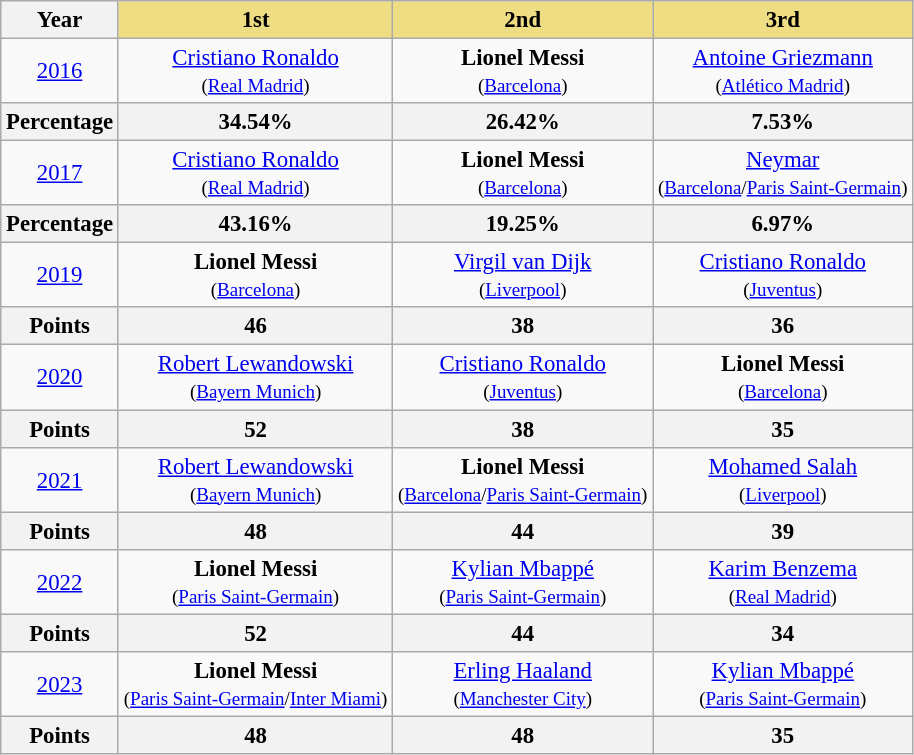<table class="wikitable" style="font-size:95%; text-align:center;">
<tr>
<th>Year</th>
<th style="background-color: #eedd82">1st</th>
<th style="background-color: #eedd82">2nd</th>
<th style="background-color: #eedd82">3rd</th>
</tr>
<tr>
<td><a href='#'>2016</a></td>
<td> <a href='#'>Cristiano Ronaldo</a> <br><small>(<a href='#'>Real Madrid</a>)</small></td>
<td> <strong>Lionel Messi</strong> <br><small>(<a href='#'>Barcelona</a>)</small></td>
<td> <a href='#'>Antoine Griezmann</a> <br><small>(<a href='#'>Atlético Madrid</a>)</small></td>
</tr>
<tr>
<th>Percentage</th>
<th>34.54%</th>
<th>26.42%</th>
<th>7.53%</th>
</tr>
<tr>
<td><a href='#'>2017</a></td>
<td> <a href='#'>Cristiano Ronaldo</a> <br><small>(<a href='#'>Real Madrid</a>)</small></td>
<td> <strong>Lionel Messi</strong> <br><small>(<a href='#'>Barcelona</a>)</small></td>
<td> <a href='#'>Neymar</a> <br><small>(<a href='#'>Barcelona</a>/<a href='#'>Paris Saint-Germain</a>)</small></td>
</tr>
<tr>
<th>Percentage</th>
<th>43.16%</th>
<th>19.25%</th>
<th>6.97%</th>
</tr>
<tr>
<td><a href='#'>2019</a></td>
<td> <strong>Lionel Messi</strong> <br><small>(<a href='#'>Barcelona</a>)</small></td>
<td> <a href='#'>Virgil van Dijk</a> <br><small>(<a href='#'>Liverpool</a>)</small></td>
<td> <a href='#'>Cristiano Ronaldo</a> <br><small>(<a href='#'>Juventus</a>)</small></td>
</tr>
<tr>
<th>Points</th>
<th>46</th>
<th>38</th>
<th>36</th>
</tr>
<tr>
<td><a href='#'>2020</a></td>
<td> <a href='#'>Robert Lewandowski</a> <br><small>(<a href='#'>Bayern Munich</a>)</small></td>
<td> <a href='#'>Cristiano Ronaldo</a> <br><small>(<a href='#'>Juventus</a>)</small></td>
<td> <strong>Lionel Messi</strong> <br><small>(<a href='#'>Barcelona</a>)</small></td>
</tr>
<tr>
<th>Points</th>
<th>52</th>
<th>38</th>
<th>35</th>
</tr>
<tr>
<td><a href='#'>2021</a></td>
<td> <a href='#'>Robert Lewandowski</a> <br><small>(<a href='#'>Bayern Munich</a>)</small></td>
<td> <strong>Lionel Messi</strong> <br><small>(<a href='#'>Barcelona</a>/<a href='#'>Paris Saint-Germain</a>)</small></td>
<td> <a href='#'>Mohamed Salah</a> <br><small>(<a href='#'>Liverpool</a>)</small></td>
</tr>
<tr>
<th>Points</th>
<th>48</th>
<th>44</th>
<th>39</th>
</tr>
<tr>
<td><a href='#'>2022</a></td>
<td> <strong>Lionel Messi</strong> <br><small>(<a href='#'>Paris Saint-Germain</a>)</small></td>
<td> <a href='#'>Kylian Mbappé</a> <br><small>(<a href='#'>Paris Saint-Germain</a>)</small></td>
<td> <a href='#'>Karim Benzema</a> <br><small>(<a href='#'>Real Madrid</a>)</small></td>
</tr>
<tr>
<th>Points</th>
<th>52</th>
<th>44</th>
<th>34</th>
</tr>
<tr>
<td><a href='#'>2023</a></td>
<td> <strong>Lionel Messi</strong> <br><small>(<a href='#'>Paris Saint-Germain</a>/<a href='#'>Inter Miami</a>)</small></td>
<td> <a href='#'>Erling Haaland</a> <br><small>(<a href='#'>Manchester City</a>)</small></td>
<td> <a href='#'>Kylian Mbappé</a> <br><small>(<a href='#'>Paris Saint-Germain</a>)</small></td>
</tr>
<tr>
<th>Points</th>
<th>48</th>
<th>48</th>
<th>35</th>
</tr>
</table>
